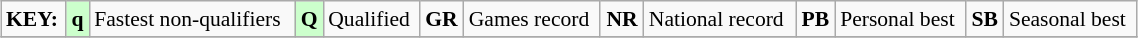<table class="wikitable" style="margin:0.5em auto; font-size:90%;position:relative;" width=60%>
<tr>
<td><strong>KEY:</strong></td>
<td bgcolor=ccffcc align=center><strong>q</strong></td>
<td>Fastest non-qualifiers</td>
<td bgcolor=ccffcc align=center><strong>Q</strong></td>
<td>Qualified</td>
<td align=center><strong>GR</strong></td>
<td>Games record</td>
<td align=center><strong>NR</strong></td>
<td>National record</td>
<td align=center><strong>PB</strong></td>
<td>Personal best</td>
<td align=center><strong>SB</strong></td>
<td>Seasonal best</td>
</tr>
<tr>
</tr>
</table>
